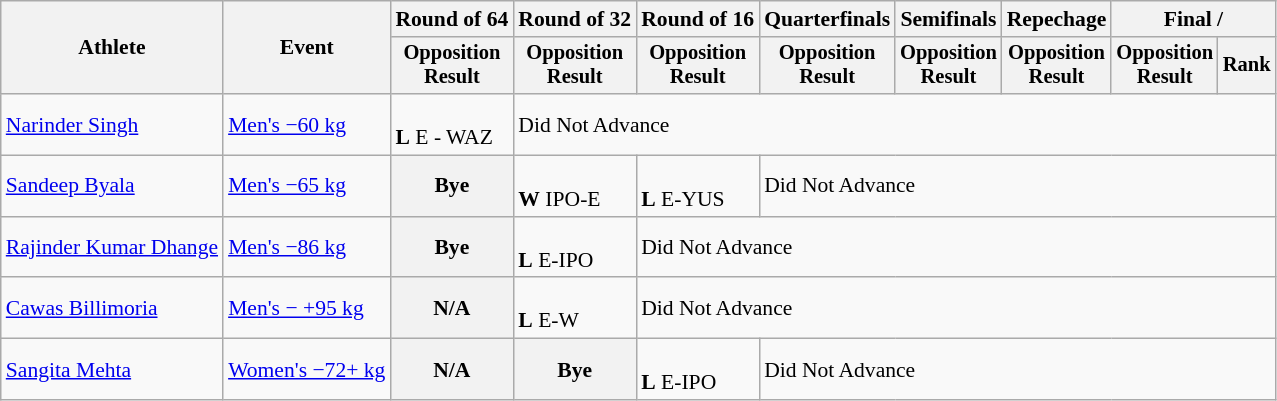<table class="wikitable" style="font-size:90%;">
<tr>
<th rowspan=2>Athlete</th>
<th rowspan=2>Event</th>
<th>Round of 64</th>
<th>Round of 32</th>
<th>Round of 16</th>
<th>Quarterfinals</th>
<th>Semifinals</th>
<th>Repechage</th>
<th colspan=2>Final / </th>
</tr>
<tr style="font-size:95%">
<th>Opposition<br>Result</th>
<th>Opposition<br>Result</th>
<th>Opposition<br>Result</th>
<th>Opposition<br>Result</th>
<th>Opposition<br>Result</th>
<th>Opposition<br>Result</th>
<th>Opposition<br>Result</th>
<th>Rank</th>
</tr>
<tr>
<td><a href='#'>Narinder Singh</a></td>
<td><a href='#'>Men's −60 kg</a></td>
<td><br><strong>L</strong> E - WAZ</td>
<td colspan="7">Did Not Advance</td>
</tr>
<tr>
<td><a href='#'>Sandeep Byala</a></td>
<td><a href='#'>Men's −65 kg</a></td>
<th>Bye</th>
<td><br><strong>W</strong> IPO-E</td>
<td><br><strong>L</strong> E-YUS</td>
<td colspan="5">Did Not Advance</td>
</tr>
<tr>
<td><a href='#'>Rajinder Kumar Dhange</a></td>
<td><a href='#'>Men's −86 kg</a></td>
<th>Bye</th>
<td><br><strong>L</strong> E-IPO</td>
<td colspan="6">Did Not Advance</td>
</tr>
<tr>
<td><a href='#'>Cawas Billimoria</a></td>
<td><a href='#'>Men's − +95 kg</a></td>
<th>N/A</th>
<td><br><strong>L</strong> E-W</td>
<td colspan="6">Did Not Advance</td>
</tr>
<tr>
<td><a href='#'>Sangita Mehta</a></td>
<td><a href='#'>Women's −72+ kg</a></td>
<th>N/A</th>
<th>Bye</th>
<td><br><strong>L</strong> E-IPO</td>
<td colspan="5">Did Not Advance</td>
</tr>
</table>
